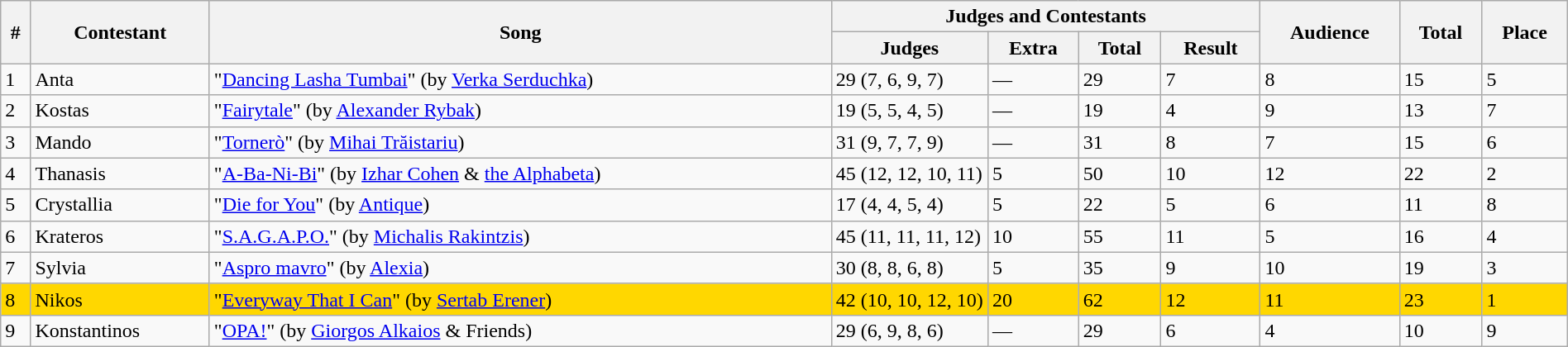<table class="sortable wikitable" width="100%">
<tr>
<th rowspan="2">#</th>
<th rowspan="2">Contestant</th>
<th rowspan="2">Song</th>
<th colspan="4">Judges and Contestants</th>
<th rowspan="2">Audience</th>
<th rowspan="2">Total</th>
<th rowspan="2">Place</th>
</tr>
<tr>
<th width=10%>Judges</th>
<th>Extra</th>
<th>Total</th>
<th>Result</th>
</tr>
<tr>
<td>1</td>
<td>Anta</td>
<td> "<a href='#'>Dancing Lasha Tumbai</a>" (by <a href='#'>Verka Serduchka</a>)</td>
<td>29 (7, 6, 9, 7)</td>
<td>—</td>
<td>29</td>
<td>7</td>
<td>8</td>
<td>15</td>
<td>5</td>
</tr>
<tr>
<td>2</td>
<td>Kostas</td>
<td> "<a href='#'>Fairytale</a>" (by <a href='#'>Alexander Rybak</a>)</td>
<td>19 (5, 5, 4, 5)</td>
<td>—</td>
<td>19</td>
<td>4</td>
<td>9</td>
<td>13</td>
<td>7</td>
</tr>
<tr>
<td>3</td>
<td>Mando</td>
<td> "<a href='#'>Tornerò</a>" (by <a href='#'>Mihai Trăistariu</a>)</td>
<td>31 (9, 7, 7, 9)</td>
<td>—</td>
<td>31</td>
<td>8</td>
<td>7</td>
<td>15</td>
<td>6</td>
</tr>
<tr>
<td>4</td>
<td>Thanasis</td>
<td> "<a href='#'>A-Ba-Ni-Bi</a>" (by <a href='#'>Izhar Cohen</a> & <a href='#'>the Alphabeta</a>)</td>
<td>45 (12, 12, 10, 11)</td>
<td>5</td>
<td>50</td>
<td>10</td>
<td>12</td>
<td>22</td>
<td>2</td>
</tr>
<tr>
<td>5</td>
<td>Crystallia</td>
<td> "<a href='#'>Die for You</a>" (by <a href='#'>Antique</a>)</td>
<td>17 (4, 4, 5, 4)</td>
<td>5</td>
<td>22</td>
<td>5</td>
<td>6</td>
<td>11</td>
<td>8</td>
</tr>
<tr>
<td>6</td>
<td>Krateros</td>
<td> "<a href='#'>S.A.G.A.P.O.</a>" (by <a href='#'>Michalis Rakintzis</a>)</td>
<td>45 (11, 11, 11, 12)</td>
<td>10</td>
<td>55</td>
<td>11</td>
<td>5</td>
<td>16</td>
<td>4</td>
</tr>
<tr>
<td>7</td>
<td>Sylvia</td>
<td> "<a href='#'>Aspro mavro</a>" (by <a href='#'>Alexia</a>)</td>
<td>30 (8, 8, 6, 8)</td>
<td>5</td>
<td>35</td>
<td>9</td>
<td>10</td>
<td>19</td>
<td>3</td>
</tr>
<tr bgcolor="gold">
<td>8</td>
<td>Nikos</td>
<td> "<a href='#'>Everyway That I Can</a>" (by <a href='#'>Sertab Erener</a>)</td>
<td>42 (10, 10, 12, 10)</td>
<td>20</td>
<td>62</td>
<td>12</td>
<td>11</td>
<td>23</td>
<td>1</td>
</tr>
<tr>
<td>9</td>
<td>Konstantinos</td>
<td> "<a href='#'>OPA!</a>" (by <a href='#'>Giorgos Alkaios</a> & Friends)</td>
<td>29 (6, 9, 8, 6)</td>
<td>—</td>
<td>29</td>
<td>6</td>
<td>4</td>
<td>10</td>
<td>9</td>
</tr>
</table>
